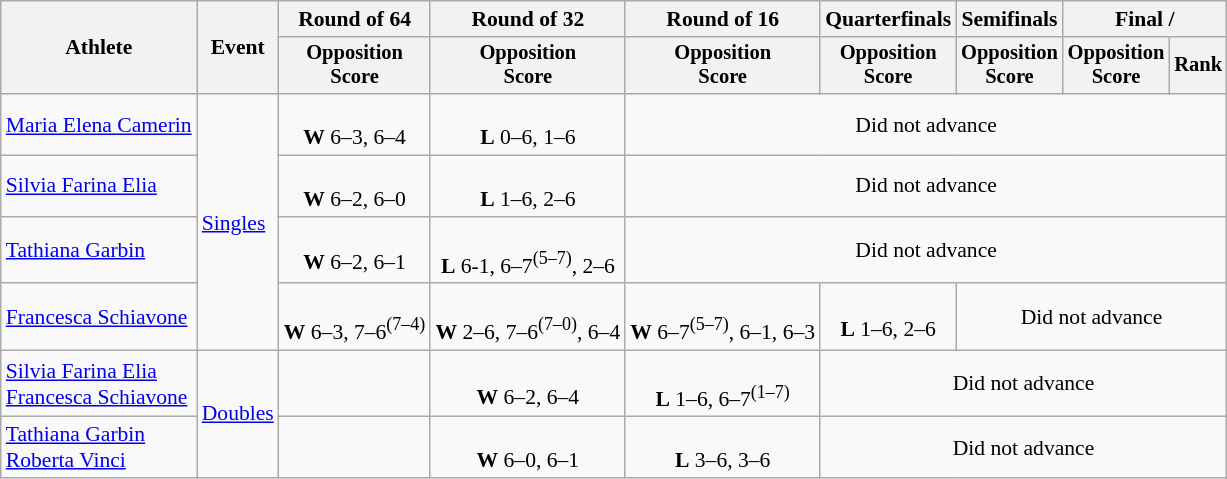<table class=wikitable style="font-size:90%">
<tr>
<th rowspan="2">Athlete</th>
<th rowspan="2">Event</th>
<th>Round of 64</th>
<th>Round of 32</th>
<th>Round of 16</th>
<th>Quarterfinals</th>
<th>Semifinals</th>
<th colspan=2>Final / </th>
</tr>
<tr style="font-size:95%">
<th>Opposition<br>Score</th>
<th>Opposition<br>Score</th>
<th>Opposition<br>Score</th>
<th>Opposition<br>Score</th>
<th>Opposition<br>Score</th>
<th>Opposition<br>Score</th>
<th>Rank</th>
</tr>
<tr align=center>
<td align=left><a href='#'>Maria Elena Camerin</a></td>
<td align=left rowspan=4><a href='#'>Singles</a></td>
<td><br><strong>W</strong> 6–3, 6–4</td>
<td><br><strong>L</strong> 0–6, 1–6</td>
<td colspan=5>Did not advance</td>
</tr>
<tr align=center>
<td align=left><a href='#'>Silvia Farina Elia</a></td>
<td><br><strong>W</strong> 6–2, 6–0</td>
<td><br><strong>L</strong> 1–6, 2–6</td>
<td colspan=5>Did not advance</td>
</tr>
<tr align=center>
<td align=left><a href='#'>Tathiana Garbin</a></td>
<td><br><strong>W</strong> 6–2, 6–1</td>
<td><br><strong>L</strong> 6-1, 6–7<sup>(5–7)</sup>, 2–6</td>
<td colspan=5>Did not advance</td>
</tr>
<tr align=center>
<td align=left><a href='#'>Francesca Schiavone</a></td>
<td><br><strong>W</strong> 6–3, 7–6<sup>(7–4)</sup></td>
<td><br><strong>W</strong> 2–6, 7–6<sup>(7–0)</sup>, 6–4</td>
<td><br><strong>W</strong> 6–7<sup>(5–7)</sup>, 6–1, 6–3</td>
<td><br><strong>L</strong> 1–6, 2–6</td>
<td colspan=3>Did not advance</td>
</tr>
<tr align=center>
<td align=left><a href='#'>Silvia Farina Elia</a><br><a href='#'>Francesca Schiavone</a></td>
<td align=left rowspan=2><a href='#'>Doubles</a></td>
<td></td>
<td><br><strong>W</strong> 6–2, 6–4</td>
<td><br><strong>L</strong> 1–6, 6–7<sup>(1–7)</sup></td>
<td colspan=4>Did not advance</td>
</tr>
<tr align=center>
<td align=left><a href='#'>Tathiana Garbin</a><br><a href='#'>Roberta Vinci</a></td>
<td></td>
<td><br><strong>W</strong> 6–0, 6–1</td>
<td><br><strong>L</strong> 3–6, 3–6</td>
<td colspan=4>Did not advance</td>
</tr>
</table>
